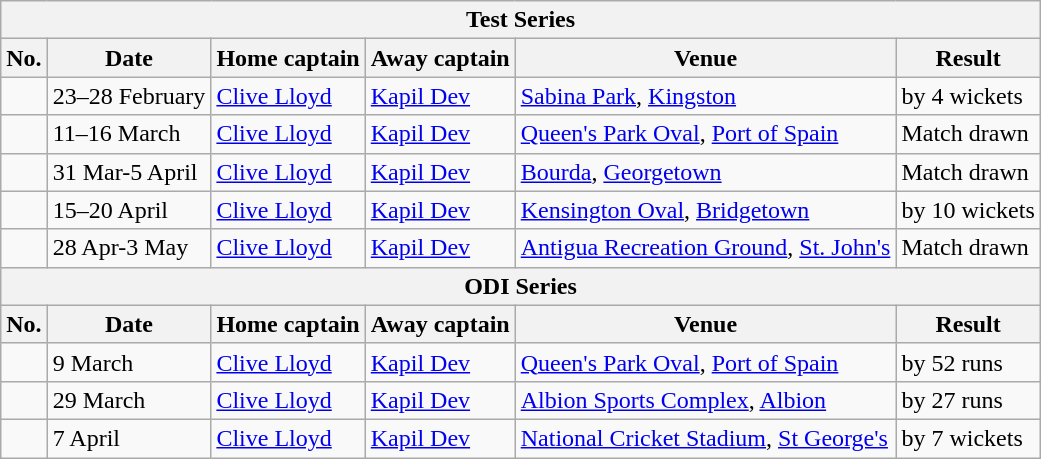<table class="wikitable">
<tr>
<th colspan="9">Test Series</th>
</tr>
<tr>
<th>No.</th>
<th>Date</th>
<th>Home captain</th>
<th>Away captain</th>
<th>Venue</th>
<th>Result</th>
</tr>
<tr>
<td></td>
<td>23–28 February</td>
<td><a href='#'>Clive Lloyd</a></td>
<td><a href='#'>Kapil Dev</a></td>
<td><a href='#'>Sabina Park</a>, <a href='#'>Kingston</a></td>
<td> by 4 wickets</td>
</tr>
<tr>
<td></td>
<td>11–16 March</td>
<td><a href='#'>Clive Lloyd</a></td>
<td><a href='#'>Kapil Dev</a></td>
<td><a href='#'>Queen's Park Oval</a>, <a href='#'>Port of Spain</a></td>
<td>Match drawn</td>
</tr>
<tr>
<td></td>
<td>31 Mar-5 April</td>
<td><a href='#'>Clive Lloyd</a></td>
<td><a href='#'>Kapil Dev</a></td>
<td><a href='#'>Bourda</a>, <a href='#'>Georgetown</a></td>
<td>Match drawn</td>
</tr>
<tr>
<td></td>
<td>15–20 April</td>
<td><a href='#'>Clive Lloyd</a></td>
<td><a href='#'>Kapil Dev</a></td>
<td><a href='#'>Kensington Oval</a>, <a href='#'>Bridgetown</a></td>
<td> by 10 wickets</td>
</tr>
<tr>
<td></td>
<td>28 Apr-3 May</td>
<td><a href='#'>Clive Lloyd</a></td>
<td><a href='#'>Kapil Dev</a></td>
<td><a href='#'>Antigua Recreation Ground</a>, <a href='#'>St. John's</a></td>
<td>Match drawn</td>
</tr>
<tr>
<th colspan="9">ODI Series</th>
</tr>
<tr>
<th>No.</th>
<th>Date</th>
<th>Home captain</th>
<th>Away captain</th>
<th>Venue</th>
<th>Result</th>
</tr>
<tr>
<td></td>
<td>9 March</td>
<td><a href='#'>Clive Lloyd</a></td>
<td><a href='#'>Kapil Dev</a></td>
<td><a href='#'>Queen's Park Oval</a>, <a href='#'>Port of Spain</a></td>
<td> by 52 runs</td>
</tr>
<tr>
<td></td>
<td>29 March</td>
<td><a href='#'>Clive Lloyd</a></td>
<td><a href='#'>Kapil Dev</a></td>
<td><a href='#'>Albion Sports Complex</a>, <a href='#'>Albion</a></td>
<td> by 27 runs</td>
</tr>
<tr>
<td></td>
<td>7 April</td>
<td><a href='#'>Clive Lloyd</a></td>
<td><a href='#'>Kapil Dev</a></td>
<td><a href='#'>National Cricket Stadium</a>, <a href='#'>St George's</a></td>
<td> by 7 wickets</td>
</tr>
</table>
